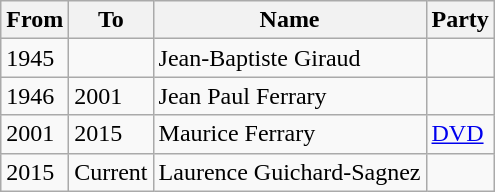<table class="wikitable">
<tr>
<th>From</th>
<th>To</th>
<th>Name</th>
<th>Party</th>
</tr>
<tr>
<td>1945</td>
<td></td>
<td>Jean-Baptiste Giraud</td>
<td></td>
</tr>
<tr>
<td>1946</td>
<td>2001</td>
<td>Jean Paul Ferrary</td>
<td></td>
</tr>
<tr>
<td>2001</td>
<td>2015</td>
<td>Maurice Ferrary</td>
<td><a href='#'>DVD</a></td>
</tr>
<tr>
<td>2015</td>
<td>Current</td>
<td>Laurence Guichard-Sagnez</td>
<td></td>
</tr>
</table>
